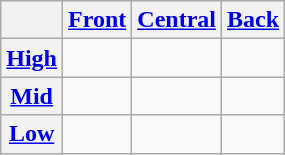<table class="wikitable" style="text-align: center;">
<tr>
<th></th>
<th><a href='#'>Front</a></th>
<th><a href='#'>Central</a></th>
<th><a href='#'>Back</a></th>
</tr>
<tr>
<th><a href='#'>High</a></th>
<td></td>
<td></td>
<td></td>
</tr>
<tr>
<th><a href='#'>Mid</a></th>
<td> </td>
<td></td>
<td> </td>
</tr>
<tr>
<th><a href='#'>Low</a></th>
<td></td>
<td></td>
<td></td>
</tr>
</table>
